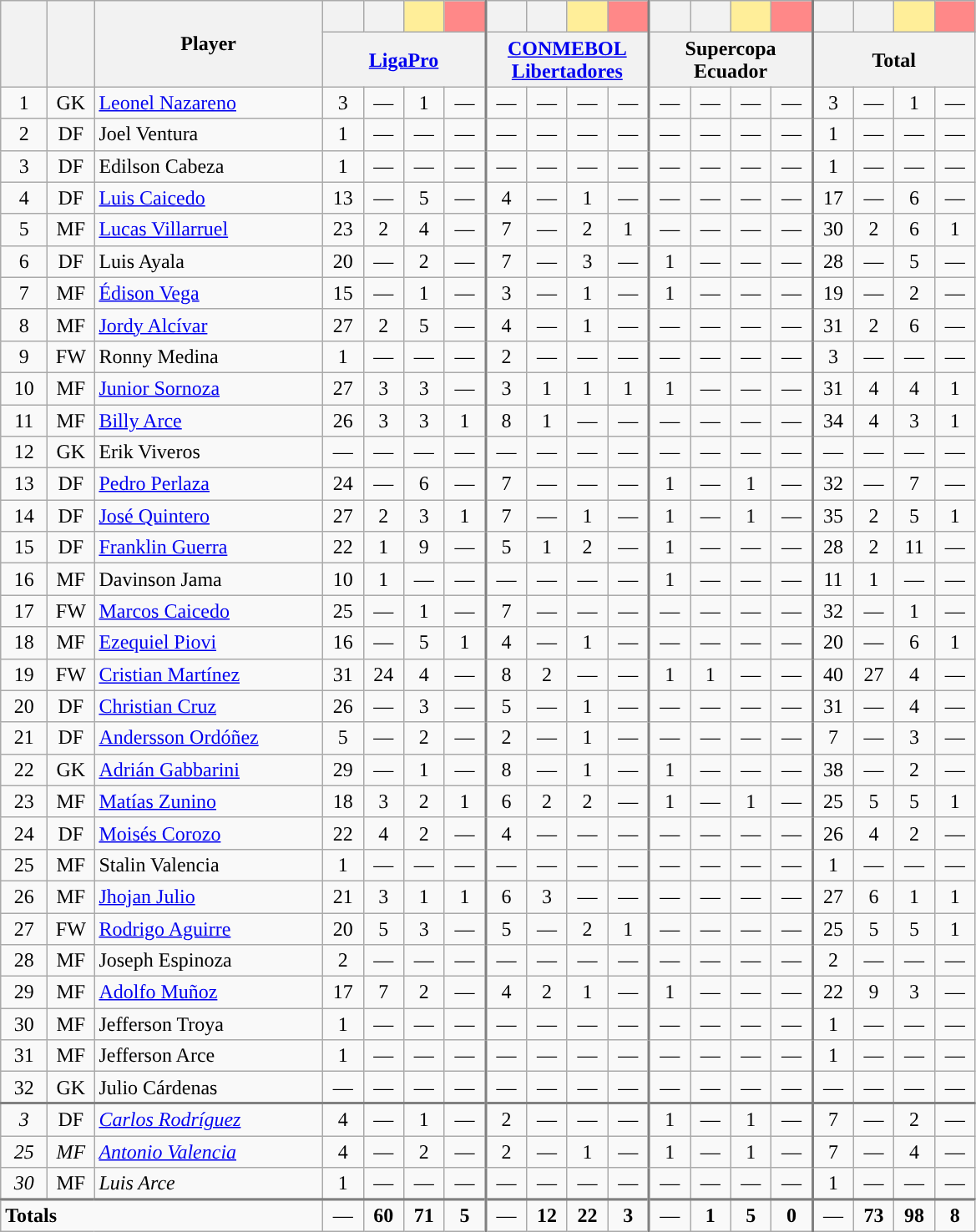<table class="wikitable sortable" style="text-align: center;">
<tr>
<th rowspan="2" width=30 align="center"><br></th>
<th rowspan="2" width=30 align="center"><br></th>
<th rowspan="2" width=175 align="center">Player<br></th>
<th width=25 style="background:"><br></th>
<th width=25 style="background:"><br></th>
<th width=25 style="background: #FFEE99"><br></th>
<th width=25 style="border-right:2px solid grey; background:#FF8888"><br></th>
<th width=25 style="background:"><br></th>
<th width=25 style="background:"><br></th>
<th width=25 style="background: #FFEE99"><br></th>
<th width=25 style="border-right:2px solid grey; background:#FF8888"><br></th>
<th width=25 style="background:"><br></th>
<th width=25 style="background:"><br></th>
<th width=25 style="background: #FFEE99"><br></th>
<th width=25 style="border-right:2px solid grey; background:#FF8888"><br></th>
<th width=25 style="background:"><br></th>
<th width=25 style="background:"><br></th>
<th width=25 style="background: #FFEE99"><br></th>
<th width=25 style="background: #FF8888"><br></th>
</tr>
<tr class="sortbottom">
<th colspan="4" style="border-right:2px solid grey;" align="center"><a href='#'>LigaPro</a></th>
<th colspan="4" style="border-right:2px solid grey;" align="center"><a href='#'>CONMEBOL<br>Libertadores</a></th>
<th colspan="4" style="border-right:2px solid grey;" align="center">Supercopa Ecuador</th>
<th colspan="4" align="center">Total</th>
</tr>
<tr>
<td>1</td>
<td>GK</td>
<td align=left><a href='#'>Leonel Nazareno</a></td>
<td>3</td>
<td>—</td>
<td>1</td>
<td>—</td>
<td style="border-left:2px solid grey">—</td>
<td>—</td>
<td>—</td>
<td>—</td>
<td style="border-left:2px solid grey">—</td>
<td>—</td>
<td>—</td>
<td>—</td>
<td style="border-left:2px solid grey">3</td>
<td>—</td>
<td>1</td>
<td>—</td>
</tr>
<tr>
<td>2</td>
<td>DF</td>
<td align=left>Joel Ventura</td>
<td>1</td>
<td>—</td>
<td>—</td>
<td>—</td>
<td style="border-left:2px solid grey">—</td>
<td>—</td>
<td>—</td>
<td>—</td>
<td style="border-left:2px solid grey">—</td>
<td>—</td>
<td>—</td>
<td>—</td>
<td style="border-left:2px solid grey">1</td>
<td>—</td>
<td>—</td>
<td>—</td>
</tr>
<tr>
<td>3</td>
<td>DF</td>
<td align=left>Edilson Cabeza</td>
<td>1</td>
<td>—</td>
<td>—</td>
<td>—</td>
<td style="border-left:2px solid grey">—</td>
<td>—</td>
<td>—</td>
<td>—</td>
<td style="border-left:2px solid grey">—</td>
<td>—</td>
<td>—</td>
<td>—</td>
<td style="border-left:2px solid grey">1</td>
<td>—</td>
<td>—</td>
<td>—</td>
</tr>
<tr>
<td>4</td>
<td>DF</td>
<td align=left><a href='#'>Luis Caicedo</a></td>
<td>13</td>
<td>—</td>
<td>5</td>
<td>—</td>
<td style="border-left:2px solid grey">4</td>
<td>—</td>
<td>1</td>
<td>—</td>
<td style="border-left:2px solid grey">—</td>
<td>—</td>
<td>—</td>
<td>—</td>
<td style="border-left:2px solid grey">17</td>
<td>—</td>
<td>6</td>
<td>—</td>
</tr>
<tr>
<td>5</td>
<td>MF</td>
<td align=left><a href='#'>Lucas Villarruel</a></td>
<td>23</td>
<td>2</td>
<td>4</td>
<td>—</td>
<td style="border-left:2px solid grey">7</td>
<td>—</td>
<td>2</td>
<td>1</td>
<td style="border-left:2px solid grey">—</td>
<td>—</td>
<td>—</td>
<td>—</td>
<td style="border-left:2px solid grey">30</td>
<td>2</td>
<td>6</td>
<td>1</td>
</tr>
<tr>
<td>6</td>
<td>DF</td>
<td align=left>Luis Ayala</td>
<td>20</td>
<td>—</td>
<td>2</td>
<td>—</td>
<td style="border-left:2px solid grey">7</td>
<td>—</td>
<td>3</td>
<td>—</td>
<td style="border-left:2px solid grey">1</td>
<td>—</td>
<td>—</td>
<td>—</td>
<td style="border-left:2px solid grey">28</td>
<td>—</td>
<td>5</td>
<td>—</td>
</tr>
<tr>
<td>7</td>
<td>MF</td>
<td align=left><a href='#'>Édison Vega</a></td>
<td>15</td>
<td>—</td>
<td>1</td>
<td>—</td>
<td style="border-left:2px solid grey">3</td>
<td>—</td>
<td>1</td>
<td>—</td>
<td style="border-left:2px solid grey">1</td>
<td>—</td>
<td>—</td>
<td>—</td>
<td style="border-left:2px solid grey">19</td>
<td>—</td>
<td>2</td>
<td>—</td>
</tr>
<tr>
<td>8</td>
<td>MF</td>
<td align=left><a href='#'>Jordy Alcívar</a></td>
<td>27</td>
<td>2</td>
<td>5</td>
<td>—</td>
<td style="border-left:2px solid grey">4</td>
<td>—</td>
<td>1</td>
<td>—</td>
<td style="border-left:2px solid grey">—</td>
<td>—</td>
<td>—</td>
<td>—</td>
<td style="border-left:2px solid grey">31</td>
<td>2</td>
<td>6</td>
<td>—</td>
</tr>
<tr>
<td>9</td>
<td>FW</td>
<td align=left>Ronny Medina</td>
<td>1</td>
<td>—</td>
<td>—</td>
<td>—</td>
<td style="border-left:2px solid grey">2</td>
<td>—</td>
<td>—</td>
<td>—</td>
<td style="border-left:2px solid grey">—</td>
<td>—</td>
<td>—</td>
<td>—</td>
<td style="border-left:2px solid grey">3</td>
<td>—</td>
<td>—</td>
<td>—</td>
</tr>
<tr>
<td>10</td>
<td>MF</td>
<td align=left><a href='#'>Junior Sornoza</a></td>
<td>27</td>
<td>3</td>
<td>3</td>
<td>—</td>
<td style="border-left:2px solid grey">3</td>
<td>1</td>
<td>1</td>
<td>1</td>
<td style="border-left:2px solid grey">1</td>
<td>—</td>
<td>—</td>
<td>—</td>
<td style="border-left:2px solid grey">31</td>
<td>4</td>
<td>4</td>
<td>1</td>
</tr>
<tr>
<td>11</td>
<td>MF</td>
<td align=left><a href='#'>Billy Arce</a></td>
<td>26</td>
<td>3</td>
<td>3</td>
<td>1</td>
<td style="border-left:2px solid grey">8</td>
<td>1</td>
<td>—</td>
<td>—</td>
<td style="border-left:2px solid grey">—</td>
<td>—</td>
<td>—</td>
<td>—</td>
<td style="border-left:2px solid grey">34</td>
<td>4</td>
<td>3</td>
<td>1</td>
</tr>
<tr>
<td>12</td>
<td>GK</td>
<td align=left>Erik Viveros</td>
<td>—</td>
<td>—</td>
<td>—</td>
<td>—</td>
<td style="border-left:2px solid grey">—</td>
<td>—</td>
<td>—</td>
<td>—</td>
<td style="border-left:2px solid grey">—</td>
<td>—</td>
<td>—</td>
<td>—</td>
<td style="border-left:2px solid grey">—</td>
<td>—</td>
<td>—</td>
<td>—</td>
</tr>
<tr>
<td>13</td>
<td>DF</td>
<td align=left><a href='#'>Pedro Perlaza</a></td>
<td>24</td>
<td>—</td>
<td>6</td>
<td>—</td>
<td style="border-left:2px solid grey">7</td>
<td>—</td>
<td>—</td>
<td>—</td>
<td style="border-left:2px solid grey">1</td>
<td>—</td>
<td>1</td>
<td>—</td>
<td style="border-left:2px solid grey">32</td>
<td>—</td>
<td>7</td>
<td>—</td>
</tr>
<tr>
<td>14</td>
<td>DF</td>
<td align=left><a href='#'>José Quintero</a></td>
<td>27</td>
<td>2</td>
<td>3</td>
<td>1</td>
<td style="border-left:2px solid grey">7</td>
<td>—</td>
<td>1</td>
<td>—</td>
<td style="border-left:2px solid grey">1</td>
<td>—</td>
<td>1</td>
<td>—</td>
<td style="border-left:2px solid grey">35</td>
<td>2</td>
<td>5</td>
<td>1</td>
</tr>
<tr>
<td>15</td>
<td>DF</td>
<td align=left><a href='#'>Franklin Guerra</a></td>
<td>22</td>
<td>1</td>
<td>9</td>
<td>—</td>
<td style="border-left:2px solid grey">5</td>
<td>1</td>
<td>2</td>
<td>—</td>
<td style="border-left:2px solid grey">1</td>
<td>—</td>
<td>—</td>
<td>—</td>
<td style="border-left:2px solid grey">28</td>
<td>2</td>
<td>11</td>
<td>—</td>
</tr>
<tr>
<td>16</td>
<td>MF</td>
<td align=left>Davinson Jama</td>
<td>10</td>
<td>1</td>
<td>—</td>
<td>—</td>
<td style="border-left:2px solid grey">—</td>
<td>—</td>
<td>—</td>
<td>—</td>
<td style="border-left:2px solid grey">1</td>
<td>—</td>
<td>—</td>
<td>—</td>
<td style="border-left:2px solid grey">11</td>
<td>1</td>
<td>—</td>
<td>—</td>
</tr>
<tr>
<td>17</td>
<td>FW</td>
<td align=left><a href='#'>Marcos Caicedo</a></td>
<td>25</td>
<td>—</td>
<td>1</td>
<td>—</td>
<td style="border-left:2px solid grey">7</td>
<td>—</td>
<td>—</td>
<td>—</td>
<td style="border-left:2px solid grey">—</td>
<td>—</td>
<td>—</td>
<td>—</td>
<td style="border-left:2px solid grey">32</td>
<td>—</td>
<td>1</td>
<td>—</td>
</tr>
<tr>
<td>18</td>
<td>MF</td>
<td align=left><a href='#'>Ezequiel Piovi</a></td>
<td>16</td>
<td>—</td>
<td>5</td>
<td>1</td>
<td style="border-left:2px solid grey">4</td>
<td>—</td>
<td>1</td>
<td>—</td>
<td style="border-left:2px solid grey">—</td>
<td>—</td>
<td>—</td>
<td>—</td>
<td style="border-left:2px solid grey">20</td>
<td>—</td>
<td>6</td>
<td>1</td>
</tr>
<tr>
<td>19</td>
<td>FW</td>
<td align=left><a href='#'>Cristian Martínez</a></td>
<td>31</td>
<td>24</td>
<td>4</td>
<td>—</td>
<td style="border-left:2px solid grey">8</td>
<td>2</td>
<td>—</td>
<td>—</td>
<td style="border-left:2px solid grey">1</td>
<td>1</td>
<td>—</td>
<td>—</td>
<td style="border-left:2px solid grey">40</td>
<td>27</td>
<td>4</td>
<td>—</td>
</tr>
<tr>
<td>20</td>
<td>DF</td>
<td align=left><a href='#'>Christian Cruz</a></td>
<td>26</td>
<td>—</td>
<td>3</td>
<td>—</td>
<td style="border-left:2px solid grey">5</td>
<td>—</td>
<td>1</td>
<td>—</td>
<td style="border-left:2px solid grey">—</td>
<td>—</td>
<td>—</td>
<td>—</td>
<td style="border-left:2px solid grey">31</td>
<td>—</td>
<td>4</td>
<td>—</td>
</tr>
<tr>
<td>21</td>
<td>DF</td>
<td align=left><a href='#'>Andersson Ordóñez</a></td>
<td>5</td>
<td>—</td>
<td>2</td>
<td>—</td>
<td style="border-left:2px solid grey">2</td>
<td>—</td>
<td>1</td>
<td>—</td>
<td style="border-left:2px solid grey">—</td>
<td>—</td>
<td>—</td>
<td>—</td>
<td style="border-left:2px solid grey">7</td>
<td>—</td>
<td>3</td>
<td>—</td>
</tr>
<tr>
<td>22</td>
<td>GK</td>
<td align=left><a href='#'>Adrián Gabbarini</a></td>
<td>29</td>
<td>—</td>
<td>1</td>
<td>—</td>
<td style="border-left:2px solid grey">8</td>
<td>—</td>
<td>1</td>
<td>—</td>
<td style="border-left:2px solid grey">1</td>
<td>—</td>
<td>—</td>
<td>—</td>
<td style="border-left:2px solid grey">38</td>
<td>—</td>
<td>2</td>
<td>—</td>
</tr>
<tr>
<td>23</td>
<td>MF</td>
<td align=left><a href='#'>Matías Zunino</a></td>
<td>18</td>
<td>3</td>
<td>2</td>
<td>1</td>
<td style="border-left:2px solid grey">6</td>
<td>2</td>
<td>2</td>
<td>—</td>
<td style="border-left:2px solid grey">1</td>
<td>—</td>
<td>1</td>
<td>—</td>
<td style="border-left:2px solid grey">25</td>
<td>5</td>
<td>5</td>
<td>1</td>
</tr>
<tr>
<td>24</td>
<td>DF</td>
<td align=left><a href='#'>Moisés Corozo</a></td>
<td>22</td>
<td>4</td>
<td>2</td>
<td>—</td>
<td style="border-left:2px solid grey">4</td>
<td>—</td>
<td>—</td>
<td>—</td>
<td style="border-left:2px solid grey">—</td>
<td>—</td>
<td>—</td>
<td>—</td>
<td style="border-left:2px solid grey">26</td>
<td>4</td>
<td>2</td>
<td>—</td>
</tr>
<tr>
<td>25</td>
<td>MF</td>
<td align=left>Stalin Valencia</td>
<td>1</td>
<td>—</td>
<td>—</td>
<td>—</td>
<td style="border-left:2px solid grey">—</td>
<td>—</td>
<td>—</td>
<td>—</td>
<td style="border-left:2px solid grey">—</td>
<td>—</td>
<td>—</td>
<td>—</td>
<td style="border-left:2px solid grey">1</td>
<td>—</td>
<td>—</td>
<td>—</td>
</tr>
<tr>
<td>26</td>
<td>MF</td>
<td align=left><a href='#'>Jhojan Julio</a></td>
<td>21</td>
<td>3</td>
<td>1</td>
<td>1</td>
<td style="border-left:2px solid grey">6</td>
<td>3</td>
<td>—</td>
<td>—</td>
<td style="border-left:2px solid grey">—</td>
<td>—</td>
<td>—</td>
<td>—</td>
<td style="border-left:2px solid grey">27</td>
<td>6</td>
<td>1</td>
<td>1</td>
</tr>
<tr>
<td>27</td>
<td>FW</td>
<td align=left><a href='#'>Rodrigo Aguirre</a></td>
<td>20</td>
<td>5</td>
<td>3</td>
<td>—</td>
<td style="border-left:2px solid grey">5</td>
<td>—</td>
<td>2</td>
<td>1</td>
<td style="border-left:2px solid grey">—</td>
<td>—</td>
<td>—</td>
<td>—</td>
<td style="border-left:2px solid grey">25</td>
<td>5</td>
<td>5</td>
<td>1</td>
</tr>
<tr>
<td>28</td>
<td>MF</td>
<td align=left>Joseph Espinoza</td>
<td>2</td>
<td>—</td>
<td>—</td>
<td>—</td>
<td style="border-left:2px solid grey">—</td>
<td>—</td>
<td>—</td>
<td>—</td>
<td style="border-left:2px solid grey">—</td>
<td>—</td>
<td>—</td>
<td>—</td>
<td style="border-left:2px solid grey">2</td>
<td>—</td>
<td>—</td>
<td>—</td>
</tr>
<tr>
<td>29</td>
<td>MF</td>
<td align=left><a href='#'>Adolfo Muñoz</a></td>
<td>17</td>
<td>7</td>
<td>2</td>
<td>—</td>
<td style="border-left:2px solid grey">4</td>
<td>2</td>
<td>1</td>
<td>—</td>
<td style="border-left:2px solid grey">1</td>
<td>—</td>
<td>—</td>
<td>—</td>
<td style="border-left:2px solid grey">22</td>
<td>9</td>
<td>3</td>
<td>—</td>
</tr>
<tr>
<td>30</td>
<td>MF</td>
<td align=left>Jefferson Troya</td>
<td>1</td>
<td>—</td>
<td>—</td>
<td>—</td>
<td style="border-left:2px solid grey">—</td>
<td>—</td>
<td>—</td>
<td>—</td>
<td style="border-left:2px solid grey">—</td>
<td>—</td>
<td>—</td>
<td>—</td>
<td style="border-left:2px solid grey">1</td>
<td>—</td>
<td>—</td>
<td>—</td>
</tr>
<tr>
<td>31</td>
<td>MF</td>
<td align=left>Jefferson Arce</td>
<td>1</td>
<td>—</td>
<td>—</td>
<td>—</td>
<td style="border-left:2px solid grey">—</td>
<td>—</td>
<td>—</td>
<td>—</td>
<td style="border-left:2px solid grey">—</td>
<td>—</td>
<td>—</td>
<td>—</td>
<td style="border-left:2px solid grey">1</td>
<td>—</td>
<td>—</td>
<td>—</td>
</tr>
<tr>
<td>32</td>
<td>GK</td>
<td align=left>Julio Cárdenas</td>
<td>—</td>
<td>—</td>
<td>—</td>
<td>—</td>
<td style="border-left:2px solid grey">—</td>
<td>—</td>
<td>—</td>
<td>—</td>
<td style="border-left:2px solid grey">—</td>
<td>—</td>
<td>—</td>
<td>—</td>
<td style="border-left:2px solid grey">—</td>
<td>—</td>
<td>—</td>
<td>—</td>
</tr>
<tr>
</tr>
<tr style="border-top:2px solid grey">
<td><em>3</em></td>
<td>DF</td>
<td align=left><em><a href='#'>Carlos Rodríguez</a></em></td>
<td>4</td>
<td>—</td>
<td>1</td>
<td>—</td>
<td style="border-left:2px solid grey">2</td>
<td>—</td>
<td>—</td>
<td>—</td>
<td style="border-left:2px solid grey">1</td>
<td>—</td>
<td>1</td>
<td>—</td>
<td style="border-left:2px solid grey">7</td>
<td>—</td>
<td>2</td>
<td>—</td>
</tr>
<tr>
<td><em>25</em></td>
<td><em>MF</em></td>
<td align=left><em><a href='#'>Antonio Valencia</a></em></td>
<td>4</td>
<td>—</td>
<td>2</td>
<td>—</td>
<td style="border-left:2px solid grey">2</td>
<td>—</td>
<td>1</td>
<td>—</td>
<td style="border-left:2px solid grey">1</td>
<td>—</td>
<td>1</td>
<td>—</td>
<td style="border-left:2px solid grey">7</td>
<td>—</td>
<td>4</td>
<td>—</td>
</tr>
<tr>
<td><em>30</em></td>
<td>MF</td>
<td align=left><em>Luis Arce</em></td>
<td>1</td>
<td>—</td>
<td>—</td>
<td>—</td>
<td style="border-left:2px solid grey">—</td>
<td>—</td>
<td>—</td>
<td>—</td>
<td style="border-left:2px solid grey">—</td>
<td>—</td>
<td>—</td>
<td>—</td>
<td style="border-left:2px solid grey">1</td>
<td>—</td>
<td>—</td>
<td>—</td>
</tr>
<tr>
</tr>
<tr class="sortbottom" style="border-top:2px solid grey">
<td colspan=3 align=left><strong>Totals</strong></td>
<td>—</td>
<td><strong>60</strong></td>
<td><strong>71</strong></td>
<td><strong>5</strong></td>
<td style="border-left:2px solid grey">—</td>
<td><strong>12</strong></td>
<td><strong>22</strong></td>
<td><strong>3</strong></td>
<td style="border-left:2px solid grey">—</td>
<td><strong>1</strong></td>
<td><strong>5</strong></td>
<td><strong>0</strong></td>
<td style="border-left:2px solid grey">—</td>
<td><strong>73</strong></td>
<td><strong>98</strong></td>
<td><strong>8</strong></td>
</tr>
</table>
